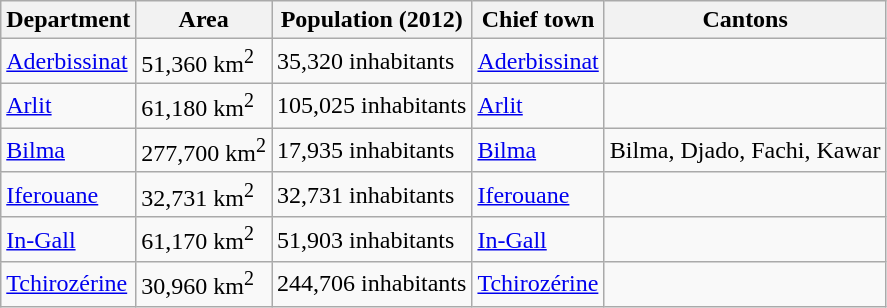<table class=wikitable>
<tr>
<th>Department</th>
<th>Area</th>
<th>Population (2012)</th>
<th>Chief town</th>
<th>Cantons</th>
</tr>
<tr>
<td><a href='#'>Aderbissinat</a></td>
<td>51,360 km<sup>2</sup></td>
<td>35,320 inhabitants</td>
<td><a href='#'>Aderbissinat</a></td>
<td></td>
</tr>
<tr>
<td><a href='#'>Arlit</a></td>
<td>61,180 km<sup>2</sup></td>
<td>105,025 inhabitants</td>
<td><a href='#'>Arlit</a></td>
<td></td>
</tr>
<tr>
<td><a href='#'>Bilma</a></td>
<td>277,700 km<sup>2</sup></td>
<td>17,935 inhabitants</td>
<td><a href='#'>Bilma</a></td>
<td>Bilma, Djado, Fachi, Kawar</td>
</tr>
<tr>
<td><a href='#'>Iferouane</a></td>
<td>32,731 km<sup>2</sup></td>
<td>32,731  inhabitants</td>
<td><a href='#'>Iferouane</a></td>
<td></td>
</tr>
<tr>
<td><a href='#'>In-Gall</a></td>
<td>61,170 km<sup>2</sup></td>
<td>51,903  inhabitants</td>
<td><a href='#'>In-Gall</a></td>
<td></td>
</tr>
<tr>
<td><a href='#'>Tchirozérine</a></td>
<td>30,960 km<sup>2</sup></td>
<td>244,706 inhabitants</td>
<td><a href='#'>Tchirozérine</a></td>
<td></td>
</tr>
</table>
